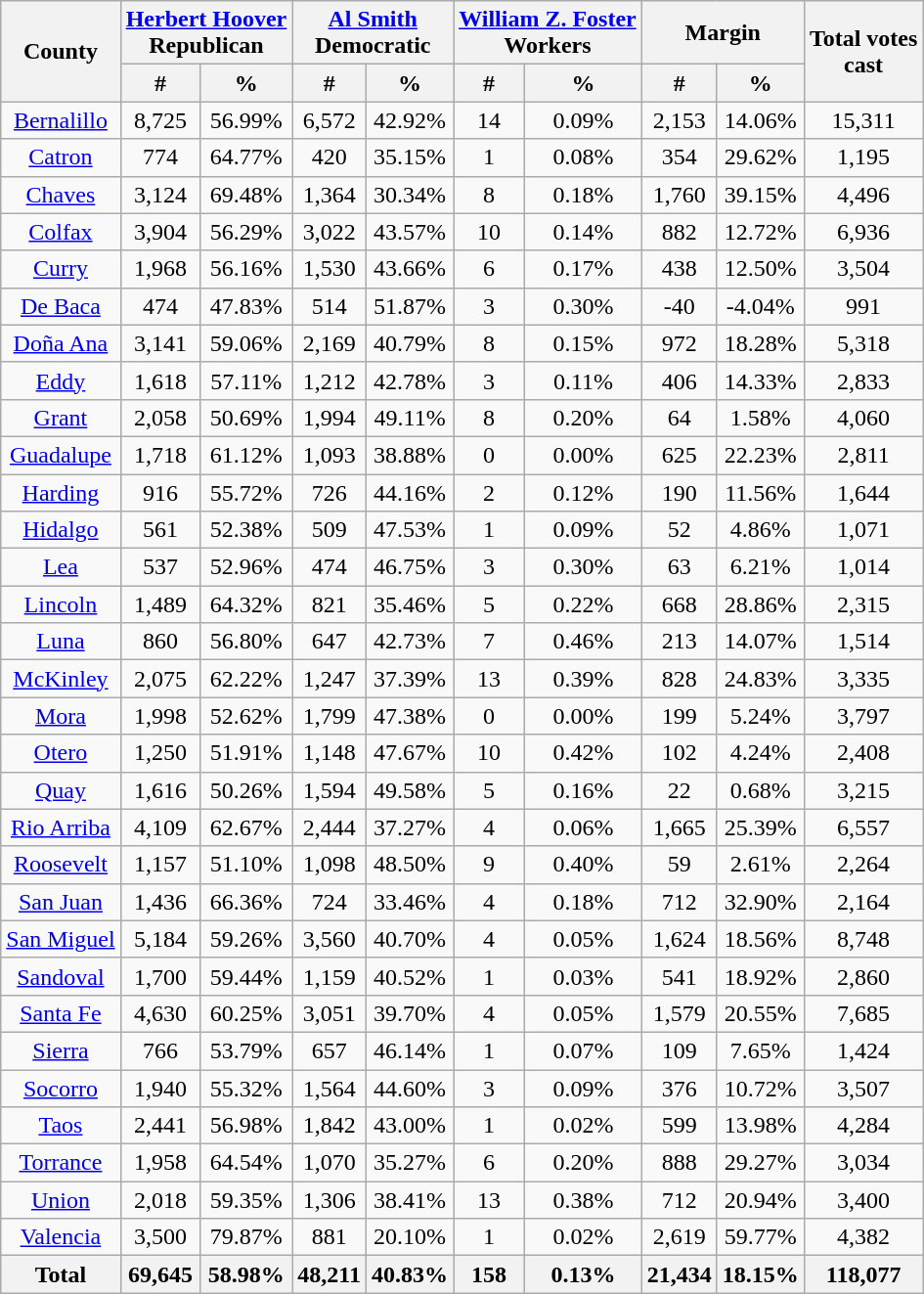<table class="wikitable sortable" style="text-align:center">
<tr>
<th style="text-align:center;" rowspan="2">County</th>
<th style="text-align:center;" colspan="2"><a href='#'>Herbert Hoover</a><br>Republican</th>
<th style="text-align:center;" colspan="2"><a href='#'>Al Smith</a><br>Democratic</th>
<th style="text-align:center;" colspan="2"><a href='#'>William Z. Foster</a><br>Workers</th>
<th style="text-align:center;" colspan="2">Margin</th>
<th style="text-align:center;" rowspan="2">Total votes<br> cast</th>
</tr>
<tr>
<th style="text-align:center;" data-sort-type="number">#</th>
<th style="text-align:center;" data-sort-type="number">%</th>
<th style="text-align:center;" data-sort-type="number">#</th>
<th style="text-align:center;" data-sort-type="number">%</th>
<th style="text-align:center;" data-sort-type="number">#</th>
<th style="text-align:center;" data-sort-type="number">%</th>
<th style="text-align:center;" data-sort-type="number">#</th>
<th style="text-align:center;" data-sort-type="number">%</th>
</tr>
<tr style="text-align:center;">
<td><a href='#'>Bernalillo</a></td>
<td>8,725</td>
<td>56.99%</td>
<td>6,572</td>
<td>42.92%</td>
<td>14</td>
<td>0.09%</td>
<td>2,153</td>
<td>14.06%</td>
<td>15,311</td>
</tr>
<tr style="text-align:center;">
<td><a href='#'>Catron</a></td>
<td>774</td>
<td>64.77%</td>
<td>420</td>
<td>35.15%</td>
<td>1</td>
<td>0.08%</td>
<td>354</td>
<td>29.62%</td>
<td>1,195</td>
</tr>
<tr style="text-align:center;">
<td><a href='#'>Chaves</a></td>
<td>3,124</td>
<td>69.48%</td>
<td>1,364</td>
<td>30.34%</td>
<td>8</td>
<td>0.18%</td>
<td>1,760</td>
<td>39.15%</td>
<td>4,496</td>
</tr>
<tr style="text-align:center;">
<td><a href='#'>Colfax</a></td>
<td>3,904</td>
<td>56.29%</td>
<td>3,022</td>
<td>43.57%</td>
<td>10</td>
<td>0.14%</td>
<td>882</td>
<td>12.72%</td>
<td>6,936</td>
</tr>
<tr style="text-align:center;">
<td><a href='#'>Curry</a></td>
<td>1,968</td>
<td>56.16%</td>
<td>1,530</td>
<td>43.66%</td>
<td>6</td>
<td>0.17%</td>
<td>438</td>
<td>12.50%</td>
<td>3,504</td>
</tr>
<tr style="text-align:center;">
<td><a href='#'>De Baca</a></td>
<td>474</td>
<td>47.83%</td>
<td>514</td>
<td>51.87%</td>
<td>3</td>
<td>0.30%</td>
<td>-40</td>
<td>-4.04%</td>
<td>991</td>
</tr>
<tr style="text-align:center;">
<td><a href='#'>Doña Ana</a></td>
<td>3,141</td>
<td>59.06%</td>
<td>2,169</td>
<td>40.79%</td>
<td>8</td>
<td>0.15%</td>
<td>972</td>
<td>18.28%</td>
<td>5,318</td>
</tr>
<tr style="text-align:center;">
<td><a href='#'>Eddy</a></td>
<td>1,618</td>
<td>57.11%</td>
<td>1,212</td>
<td>42.78%</td>
<td>3</td>
<td>0.11%</td>
<td>406</td>
<td>14.33%</td>
<td>2,833</td>
</tr>
<tr style="text-align:center;">
<td><a href='#'>Grant</a></td>
<td>2,058</td>
<td>50.69%</td>
<td>1,994</td>
<td>49.11%</td>
<td>8</td>
<td>0.20%</td>
<td>64</td>
<td>1.58%</td>
<td>4,060</td>
</tr>
<tr style="text-align:center;">
<td><a href='#'>Guadalupe</a></td>
<td>1,718</td>
<td>61.12%</td>
<td>1,093</td>
<td>38.88%</td>
<td>0</td>
<td>0.00%</td>
<td>625</td>
<td>22.23%</td>
<td>2,811</td>
</tr>
<tr style="text-align:center;">
<td><a href='#'>Harding</a></td>
<td>916</td>
<td>55.72%</td>
<td>726</td>
<td>44.16%</td>
<td>2</td>
<td>0.12%</td>
<td>190</td>
<td>11.56%</td>
<td>1,644</td>
</tr>
<tr style="text-align:center;">
<td><a href='#'>Hidalgo</a></td>
<td>561</td>
<td>52.38%</td>
<td>509</td>
<td>47.53%</td>
<td>1</td>
<td>0.09%</td>
<td>52</td>
<td>4.86%</td>
<td>1,071</td>
</tr>
<tr style="text-align:center;">
<td><a href='#'>Lea</a></td>
<td>537</td>
<td>52.96%</td>
<td>474</td>
<td>46.75%</td>
<td>3</td>
<td>0.30%</td>
<td>63</td>
<td>6.21%</td>
<td>1,014</td>
</tr>
<tr style="text-align:center;">
<td><a href='#'>Lincoln</a></td>
<td>1,489</td>
<td>64.32%</td>
<td>821</td>
<td>35.46%</td>
<td>5</td>
<td>0.22%</td>
<td>668</td>
<td>28.86%</td>
<td>2,315</td>
</tr>
<tr style="text-align:center;">
<td><a href='#'>Luna</a></td>
<td>860</td>
<td>56.80%</td>
<td>647</td>
<td>42.73%</td>
<td>7</td>
<td>0.46%</td>
<td>213</td>
<td>14.07%</td>
<td>1,514</td>
</tr>
<tr style="text-align:center;">
<td><a href='#'>McKinley</a></td>
<td>2,075</td>
<td>62.22%</td>
<td>1,247</td>
<td>37.39%</td>
<td>13</td>
<td>0.39%</td>
<td>828</td>
<td>24.83%</td>
<td>3,335</td>
</tr>
<tr style="text-align:center;">
<td><a href='#'>Mora</a></td>
<td>1,998</td>
<td>52.62%</td>
<td>1,799</td>
<td>47.38%</td>
<td>0</td>
<td>0.00%</td>
<td>199</td>
<td>5.24%</td>
<td>3,797</td>
</tr>
<tr style="text-align:center;">
<td><a href='#'>Otero</a></td>
<td>1,250</td>
<td>51.91%</td>
<td>1,148</td>
<td>47.67%</td>
<td>10</td>
<td>0.42%</td>
<td>102</td>
<td>4.24%</td>
<td>2,408</td>
</tr>
<tr style="text-align:center;">
<td><a href='#'>Quay</a></td>
<td>1,616</td>
<td>50.26%</td>
<td>1,594</td>
<td>49.58%</td>
<td>5</td>
<td>0.16%</td>
<td>22</td>
<td>0.68%</td>
<td>3,215</td>
</tr>
<tr style="text-align:center;">
<td><a href='#'>Rio Arriba</a></td>
<td>4,109</td>
<td>62.67%</td>
<td>2,444</td>
<td>37.27%</td>
<td>4</td>
<td>0.06%</td>
<td>1,665</td>
<td>25.39%</td>
<td>6,557</td>
</tr>
<tr style="text-align:center;">
<td><a href='#'>Roosevelt</a></td>
<td>1,157</td>
<td>51.10%</td>
<td>1,098</td>
<td>48.50%</td>
<td>9</td>
<td>0.40%</td>
<td>59</td>
<td>2.61%</td>
<td>2,264</td>
</tr>
<tr style="text-align:center;">
<td><a href='#'>San Juan</a></td>
<td>1,436</td>
<td>66.36%</td>
<td>724</td>
<td>33.46%</td>
<td>4</td>
<td>0.18%</td>
<td>712</td>
<td>32.90%</td>
<td>2,164</td>
</tr>
<tr style="text-align:center;">
<td><a href='#'>San Miguel</a></td>
<td>5,184</td>
<td>59.26%</td>
<td>3,560</td>
<td>40.70%</td>
<td>4</td>
<td>0.05%</td>
<td>1,624</td>
<td>18.56%</td>
<td>8,748</td>
</tr>
<tr style="text-align:center;">
<td><a href='#'>Sandoval</a></td>
<td>1,700</td>
<td>59.44%</td>
<td>1,159</td>
<td>40.52%</td>
<td>1</td>
<td>0.03%</td>
<td>541</td>
<td>18.92%</td>
<td>2,860</td>
</tr>
<tr style="text-align:center;">
<td><a href='#'>Santa Fe</a></td>
<td>4,630</td>
<td>60.25%</td>
<td>3,051</td>
<td>39.70%</td>
<td>4</td>
<td>0.05%</td>
<td>1,579</td>
<td>20.55%</td>
<td>7,685</td>
</tr>
<tr style="text-align:center;">
<td><a href='#'>Sierra</a></td>
<td>766</td>
<td>53.79%</td>
<td>657</td>
<td>46.14%</td>
<td>1</td>
<td>0.07%</td>
<td>109</td>
<td>7.65%</td>
<td>1,424</td>
</tr>
<tr style="text-align:center;">
<td><a href='#'>Socorro</a></td>
<td>1,940</td>
<td>55.32%</td>
<td>1,564</td>
<td>44.60%</td>
<td>3</td>
<td>0.09%</td>
<td>376</td>
<td>10.72%</td>
<td>3,507</td>
</tr>
<tr style="text-align:center;">
<td><a href='#'>Taos</a></td>
<td>2,441</td>
<td>56.98%</td>
<td>1,842</td>
<td>43.00%</td>
<td>1</td>
<td>0.02%</td>
<td>599</td>
<td>13.98%</td>
<td>4,284</td>
</tr>
<tr style="text-align:center;">
<td><a href='#'>Torrance</a></td>
<td>1,958</td>
<td>64.54%</td>
<td>1,070</td>
<td>35.27%</td>
<td>6</td>
<td>0.20%</td>
<td>888</td>
<td>29.27%</td>
<td>3,034</td>
</tr>
<tr style="text-align:center;">
<td><a href='#'>Union</a></td>
<td>2,018</td>
<td>59.35%</td>
<td>1,306</td>
<td>38.41%</td>
<td>13</td>
<td>0.38%</td>
<td>712</td>
<td>20.94%</td>
<td>3,400</td>
</tr>
<tr style="text-align:center;">
<td><a href='#'>Valencia</a></td>
<td>3,500</td>
<td>79.87%</td>
<td>881</td>
<td>20.10%</td>
<td>1</td>
<td>0.02%</td>
<td>2,619</td>
<td>59.77%</td>
<td>4,382</td>
</tr>
<tr style="text-align:center;">
<th>Total</th>
<th>69,645</th>
<th>58.98%</th>
<th>48,211</th>
<th>40.83%</th>
<th>158</th>
<th>0.13%</th>
<th>21,434</th>
<th>18.15%</th>
<th>118,077</th>
</tr>
</table>
